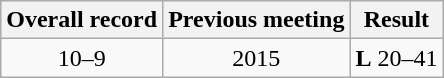<table class="wikitable">
<tr align="center">
<th>Overall record</th>
<th>Previous meeting</th>
<th>Result</th>
</tr>
<tr align="center">
<td>10–9</td>
<td>2015</td>
<td><strong>L</strong> 20–41</td>
</tr>
</table>
